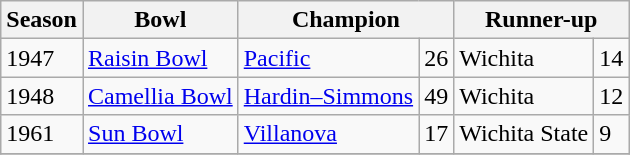<table class=wikitable>
<tr>
<th>Season</th>
<th>Bowl</th>
<th colspan="2">Champion</th>
<th colspan="2">Runner-up</th>
</tr>
<tr>
<td>1947</td>
<td><a href='#'>Raisin Bowl</a></td>
<td><a href='#'>Pacific</a></td>
<td>26</td>
<td>Wichita</td>
<td>14</td>
</tr>
<tr>
<td>1948</td>
<td><a href='#'>Camellia Bowl</a></td>
<td><a href='#'>Hardin–Simmons</a></td>
<td>49</td>
<td>Wichita</td>
<td>12</td>
</tr>
<tr>
<td>1961</td>
<td><a href='#'>Sun Bowl</a></td>
<td><a href='#'>Villanova</a></td>
<td>17</td>
<td>Wichita State</td>
<td>9</td>
</tr>
<tr>
</tr>
</table>
